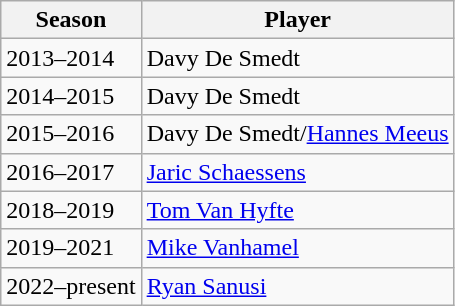<table class="wikitable">
<tr>
<th>Season</th>
<th>Player</th>
</tr>
<tr>
<td>2013–2014</td>
<td> Davy De Smedt</td>
</tr>
<tr>
<td>2014–2015</td>
<td> Davy De Smedt</td>
</tr>
<tr>
<td>2015–2016</td>
<td> Davy De Smedt/<a href='#'>Hannes Meeus</a></td>
</tr>
<tr>
<td>2016–2017</td>
<td> <a href='#'>Jaric Schaessens</a></td>
</tr>
<tr>
<td>2018–2019</td>
<td> <a href='#'>Tom Van Hyfte</a></td>
</tr>
<tr>
<td>2019–2021</td>
<td> <a href='#'>Mike Vanhamel</a></td>
</tr>
<tr>
<td>2022–present</td>
<td> <a href='#'>Ryan Sanusi</a></td>
</tr>
</table>
